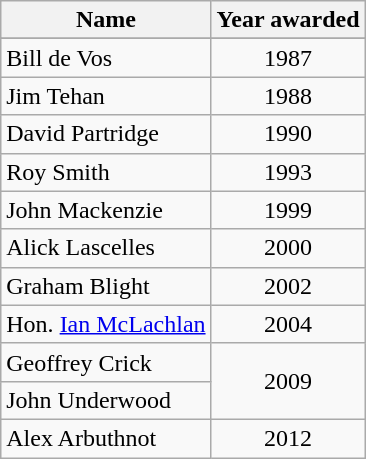<table class="wikitable">
<tr>
<th valign="top" bgcolor="#039">Name</th>
<th valign="top" bgcolor="#039">Year awarded</th>
</tr>
<tr bgcolor="#039">
</tr>
<tr>
<td>Bill de Vos </td>
<td align=center>1987</td>
</tr>
<tr>
<td>Jim Tehan </td>
<td align=center>1988</td>
</tr>
<tr>
<td>David Partridge</td>
<td align=center>1990</td>
</tr>
<tr>
<td>Roy Smith</td>
<td align=center>1993</td>
</tr>
<tr>
<td>John Mackenzie</td>
<td align=center>1999</td>
</tr>
<tr>
<td>Alick Lascelles</td>
<td align=center>2000</td>
</tr>
<tr>
<td>Graham Blight</td>
<td align=center>2002</td>
</tr>
<tr>
<td>Hon. <a href='#'>Ian McLachlan</a> </td>
<td align=center>2004</td>
</tr>
<tr>
<td>Geoffrey Crick</td>
<td rowspan=2 align=center>2009</td>
</tr>
<tr>
<td>John Underwood</td>
</tr>
<tr>
<td>Alex Arbuthnot </td>
<td align=center>2012</td>
</tr>
</table>
